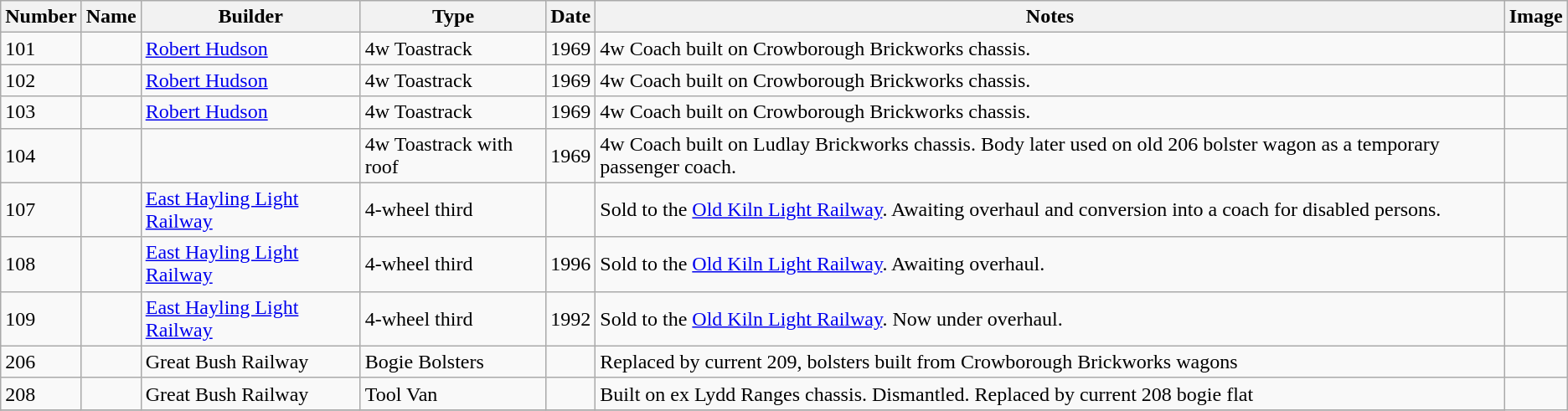<table class="wikitable sortable">
<tr>
<th>Number</th>
<th>Name</th>
<th>Builder</th>
<th>Type</th>
<th>Date</th>
<th>Notes</th>
<th>Image</th>
</tr>
<tr>
<td>101</td>
<td></td>
<td><a href='#'>Robert Hudson</a></td>
<td>4w Toastrack</td>
<td>1969</td>
<td>4w Coach built on Crowborough Brickworks chassis.</td>
<td></td>
</tr>
<tr>
<td>102</td>
<td></td>
<td><a href='#'>Robert Hudson</a></td>
<td>4w Toastrack</td>
<td>1969</td>
<td>4w Coach built on Crowborough Brickworks chassis.</td>
<td></td>
</tr>
<tr>
<td>103</td>
<td></td>
<td><a href='#'>Robert Hudson</a></td>
<td>4w Toastrack</td>
<td>1969</td>
<td>4w Coach built on Crowborough Brickworks chassis.</td>
<td></td>
</tr>
<tr>
<td>104</td>
<td></td>
<td></td>
<td>4w Toastrack with roof</td>
<td>1969</td>
<td>4w Coach built on Ludlay Brickworks chassis. Body later used on old 206 bolster wagon as a temporary passenger coach.</td>
<td></td>
</tr>
<tr>
<td>107</td>
<td></td>
<td><a href='#'>East Hayling Light Railway</a></td>
<td>4-wheel third</td>
<td></td>
<td>Sold to the <a href='#'>Old Kiln Light Railway</a>. Awaiting overhaul and conversion into a coach for disabled persons.</td>
<td></td>
</tr>
<tr>
<td>108</td>
<td></td>
<td><a href='#'>East Hayling Light Railway</a></td>
<td>4-wheel third</td>
<td>1996</td>
<td>Sold to the <a href='#'>Old Kiln Light Railway</a>. Awaiting overhaul.</td>
<td></td>
</tr>
<tr>
<td>109</td>
<td></td>
<td><a href='#'>East Hayling Light Railway</a></td>
<td>4-wheel third</td>
<td>1992</td>
<td>Sold to the <a href='#'>Old Kiln Light Railway</a>. Now under overhaul.</td>
<td></td>
</tr>
<tr>
<td>206</td>
<td></td>
<td>Great Bush Railway</td>
<td>Bogie Bolsters</td>
<td></td>
<td>Replaced by current 209, bolsters built from Crowborough Brickworks wagons</td>
<td></td>
</tr>
<tr>
<td>208</td>
<td></td>
<td>Great Bush Railway</td>
<td>Tool Van</td>
<td></td>
<td>Built on ex Lydd Ranges chassis. Dismantled. Replaced by current 208 bogie flat</td>
</tr>
<tr>
</tr>
</table>
